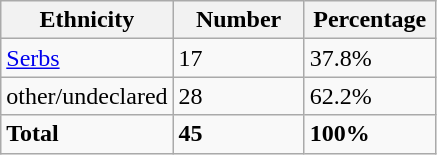<table class="wikitable">
<tr>
<th width="100px">Ethnicity</th>
<th width="80px">Number</th>
<th width="80px">Percentage</th>
</tr>
<tr>
<td><a href='#'>Serbs</a></td>
<td>17</td>
<td>37.8%</td>
</tr>
<tr>
<td>other/undeclared</td>
<td>28</td>
<td>62.2%</td>
</tr>
<tr>
<td><strong>Total</strong></td>
<td><strong>45</strong></td>
<td><strong>100%</strong></td>
</tr>
</table>
